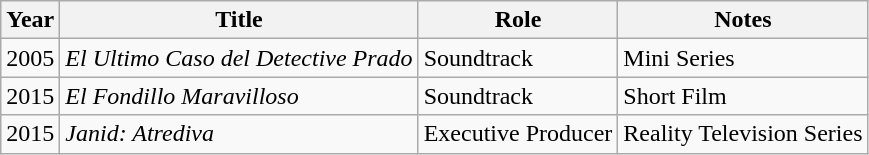<table class="wikitable">
<tr>
<th>Year</th>
<th>Title</th>
<th>Role</th>
<th>Notes</th>
</tr>
<tr>
<td>2005</td>
<td><em>El Ultimo Caso del Detective Prado</em></td>
<td>Soundtrack</td>
<td>Mini Series</td>
</tr>
<tr>
<td>2015</td>
<td><em>El Fondillo Maravilloso</em></td>
<td>Soundtrack</td>
<td>Short Film</td>
</tr>
<tr>
<td>2015</td>
<td><em>Janid: Atrediva</em></td>
<td>Executive Producer</td>
<td>Reality Television Series</td>
</tr>
</table>
